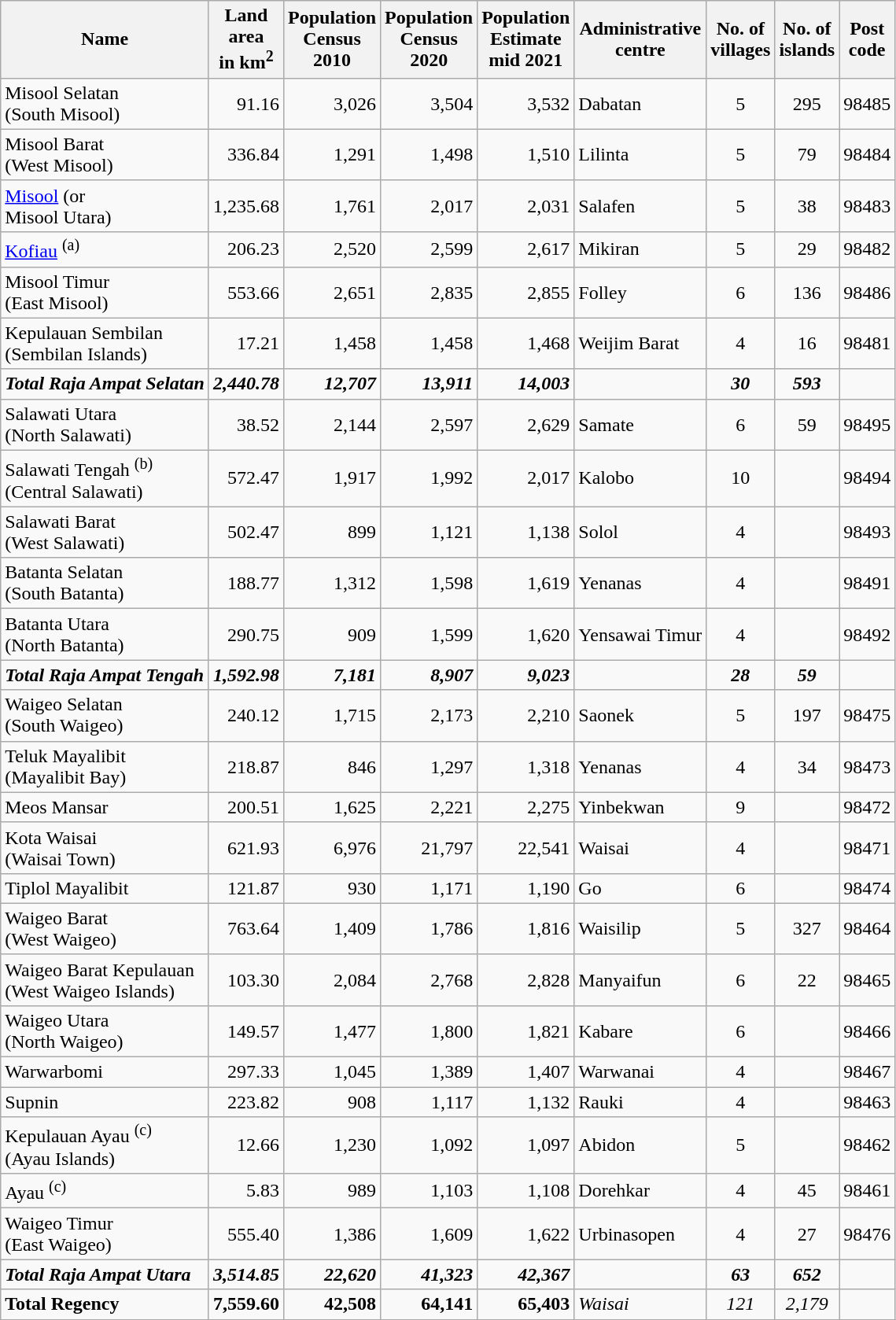<table class="sortable wikitable">
<tr>
<th>Name</th>
<th>Land<br>area<br>in km<sup>2</sup></th>
<th>Population<br>Census<br>2010</th>
<th>Population<br>Census<br>2020</th>
<th>Population<br>Estimate<br>mid 2021</th>
<th>Administrative<br>centre</th>
<th>No. of<br>villages</th>
<th>No. of<br>islands</th>
<th>Post<br>code</th>
</tr>
<tr>
<td>Misool Selatan <br>(South Misool)</td>
<td align="right">91.16</td>
<td align="right">3,026</td>
<td align="right">3,504</td>
<td align="right">3,532</td>
<td>Dabatan</td>
<td align="center">5</td>
<td align="center">295</td>
<td>98485</td>
</tr>
<tr>
<td>Misool Barat <br>(West Misool)</td>
<td align="right">336.84</td>
<td align="right">1,291</td>
<td align="right">1,498</td>
<td align="right">1,510</td>
<td>Lilinta</td>
<td align="center">5</td>
<td align="center">79</td>
<td>98484</td>
</tr>
<tr>
<td><a href='#'>Misool</a> (or <br>Misool Utara)</td>
<td align="right">1,235.68</td>
<td align="right">1,761</td>
<td align="right">2,017</td>
<td align="right">2,031</td>
<td>Salafen</td>
<td align="center">5</td>
<td align="center">38</td>
<td>98483</td>
</tr>
<tr>
<td><a href='#'>Kofiau</a> <sup>(a)</sup></td>
<td align="right">206.23</td>
<td align="right">2,520</td>
<td align="right">2,599</td>
<td align="right">2,617</td>
<td>Mikiran</td>
<td align="center">5</td>
<td align="center">29</td>
<td>98482</td>
</tr>
<tr>
<td>Misool Timur <br>(East Misool)</td>
<td align="right">553.66</td>
<td align="right">2,651</td>
<td align="right">2,835</td>
<td align="right">2,855</td>
<td>Folley</td>
<td align="center">6</td>
<td align="center">136</td>
<td>98486</td>
</tr>
<tr>
<td>Kepulauan Sembilan <br>(Sembilan Islands)</td>
<td align="right">17.21</td>
<td align="right">1,458</td>
<td align="right">1,458</td>
<td align="right">1,468</td>
<td>Weijim Barat</td>
<td align="center">4</td>
<td align="center">16</td>
<td>98481</td>
</tr>
<tr>
<td><strong><em>Total Raja Ampat Selatan</em></strong></td>
<td align="right"><strong><em>2,440.78</em></strong></td>
<td align="right"><strong><em>12,707</em></strong></td>
<td align="right"><strong><em>13,911</em></strong></td>
<td align="right"><strong><em>14,003</em></strong></td>
<td></td>
<td align="center"><strong><em>30</em></strong></td>
<td align="center"><strong><em>593</em></strong></td>
<td></td>
</tr>
<tr>
<td>Salawati Utara <br>(North Salawati)</td>
<td align="right">38.52</td>
<td align="right">2,144</td>
<td align="right">2,597</td>
<td align="right">2,629</td>
<td>Samate</td>
<td align="center">6</td>
<td align="center">59</td>
<td>98495</td>
</tr>
<tr>
<td>Salawati Tengah <sup>(b)</sup><br> (Central Salawati)</td>
<td align="right">572.47</td>
<td align="right">1,917</td>
<td align="right">1,992</td>
<td align="right">2,017</td>
<td>Kalobo</td>
<td align="center">10</td>
<td align="center"></td>
<td>98494</td>
</tr>
<tr>
<td>Salawati Barat <br> (West Salawati)</td>
<td align="right">502.47</td>
<td align="right">899</td>
<td align="right">1,121</td>
<td align="right">1,138</td>
<td>Solol</td>
<td align="center">4</td>
<td align="center"></td>
<td>98493</td>
</tr>
<tr>
<td>Batanta Selatan <br> (South Batanta)</td>
<td align="right">188.77</td>
<td align="right">1,312</td>
<td align="right">1,598</td>
<td align="right">1,619</td>
<td>Yenanas</td>
<td align="center">4</td>
<td align="center"></td>
<td>98491</td>
</tr>
<tr>
<td>Batanta Utara <br> (North Batanta)</td>
<td align="right">290.75</td>
<td align="right">909</td>
<td align="right">1,599</td>
<td align="right">1,620</td>
<td>Yensawai Timur</td>
<td align="center">4</td>
<td align="center"></td>
<td>98492</td>
</tr>
<tr>
<td><strong><em>Total Raja Ampat Tengah</em></strong></td>
<td align="right"><strong><em>1,592.98</em></strong></td>
<td align="right"><strong><em>7,181</em></strong></td>
<td align="right"><strong><em>8,907</em></strong></td>
<td align="right"><strong><em>9,023</em></strong></td>
<td></td>
<td align="center"><strong><em>28</em></strong></td>
<td align="center"><strong><em>59</em></strong></td>
<td></td>
</tr>
<tr>
<td>Waigeo Selatan <br>(South Waigeo)</td>
<td align="right">240.12</td>
<td align="right">1,715</td>
<td align="right">2,173</td>
<td align="right">2,210</td>
<td>Saonek</td>
<td align="center">5</td>
<td align="center">197</td>
<td>98475</td>
</tr>
<tr>
<td>Teluk Mayalibit <br>(Mayalibit Bay)</td>
<td align="right">218.87</td>
<td align="right">846</td>
<td align="right">1,297</td>
<td align="right">1,318</td>
<td>Yenanas</td>
<td align="center">4</td>
<td align="center">34</td>
<td>98473</td>
</tr>
<tr>
<td>Meos Mansar</td>
<td align="right">200.51</td>
<td align="right">1,625</td>
<td align="right">2,221</td>
<td align="right">2,275</td>
<td>Yinbekwan</td>
<td align="center">9</td>
<td align="center"></td>
<td>98472</td>
</tr>
<tr>
<td>Kota Waisai <br> (Waisai Town)</td>
<td align="right">621.93</td>
<td align="right">6,976</td>
<td align="right">21,797</td>
<td align="right">22,541</td>
<td>Waisai</td>
<td align="center">4</td>
<td align="center"></td>
<td>98471</td>
</tr>
<tr>
<td>Tiplol Mayalibit</td>
<td align="right">121.87</td>
<td align="right">930</td>
<td align="right">1,171</td>
<td align="right">1,190</td>
<td>Go</td>
<td align="center">6</td>
<td align="center"></td>
<td>98474</td>
</tr>
<tr>
<td>Waigeo Barat <br>(West Waigeo)</td>
<td align="right">763.64</td>
<td align="right">1,409</td>
<td align="right">1,786</td>
<td align="right">1,816</td>
<td>Waisilip</td>
<td align="center">5</td>
<td align="center">327</td>
<td>98464</td>
</tr>
<tr>
<td>Waigeo Barat Kepulauan <br>(West Waigeo Islands)</td>
<td align="right">103.30</td>
<td align="right">2,084</td>
<td align="right">2,768</td>
<td align="right">2,828</td>
<td>Manyaifun</td>
<td align="center">6</td>
<td align="center">22</td>
<td>98465</td>
</tr>
<tr>
<td>Waigeo Utara <br>(North Waigeo)</td>
<td align="right">149.57</td>
<td align="right">1,477</td>
<td align="right">1,800</td>
<td align="right">1,821</td>
<td>Kabare</td>
<td align="center">6</td>
<td align="center"></td>
<td>98466</td>
</tr>
<tr>
<td>Warwarbomi</td>
<td align="right">297.33</td>
<td align="right">1,045</td>
<td align="right">1,389</td>
<td align="right">1,407</td>
<td>Warwanai</td>
<td align="center">4</td>
<td align="center"></td>
<td>98467</td>
</tr>
<tr>
<td>Supnin</td>
<td align="right">223.82</td>
<td align="right">908</td>
<td align="right">1,117</td>
<td align="right">1,132</td>
<td>Rauki</td>
<td align="center">4</td>
<td align="center"></td>
<td>98463</td>
</tr>
<tr>
<td>Kepulauan Ayau <sup>(c)</sup> <br>(Ayau Islands)</td>
<td align="right">12.66</td>
<td align="right">1,230</td>
<td align="right">1,092</td>
<td align="right">1,097</td>
<td>Abidon</td>
<td align="center">5</td>
<td align="center"></td>
<td>98462</td>
</tr>
<tr>
<td>Ayau <sup>(c)</sup></td>
<td align="right">5.83</td>
<td align="right">989</td>
<td align="right">1,103</td>
<td align="right">1,108</td>
<td>Dorehkar</td>
<td align="center">4</td>
<td align="center">45</td>
<td>98461</td>
</tr>
<tr>
<td>Waigeo Timur <br>(East Waigeo)</td>
<td align="right">555.40</td>
<td align="right">1,386</td>
<td align="right">1,609</td>
<td align="right">1,622</td>
<td>Urbinasopen</td>
<td align="center">4</td>
<td align="center">27</td>
<td>98476</td>
</tr>
<tr>
<td><strong><em>Total Raja Ampat Utara</em></strong></td>
<td align="right"><strong><em>3,514.85</em></strong></td>
<td align="right"><strong><em>22,620</em></strong></td>
<td align="right"><strong><em>41,323</em></strong></td>
<td align="right"><strong><em>42,367</em></strong></td>
<td></td>
<td align="center"><strong><em>63</em></strong></td>
<td align="center"><strong><em>652</em></strong></td>
<td></td>
</tr>
<tr>
<td><strong>Total Regency</strong></td>
<td align="right"><strong>7,559.60</strong></td>
<td align="right"><strong>42,508</strong></td>
<td align="right"><strong>64,141</strong></td>
<td align="right"><strong>65,403</strong></td>
<td><em>Waisai</em></td>
<td align="center"><em>121</em></td>
<td align="center"><em>2,179</em></td>
<td></td>
</tr>
</table>
